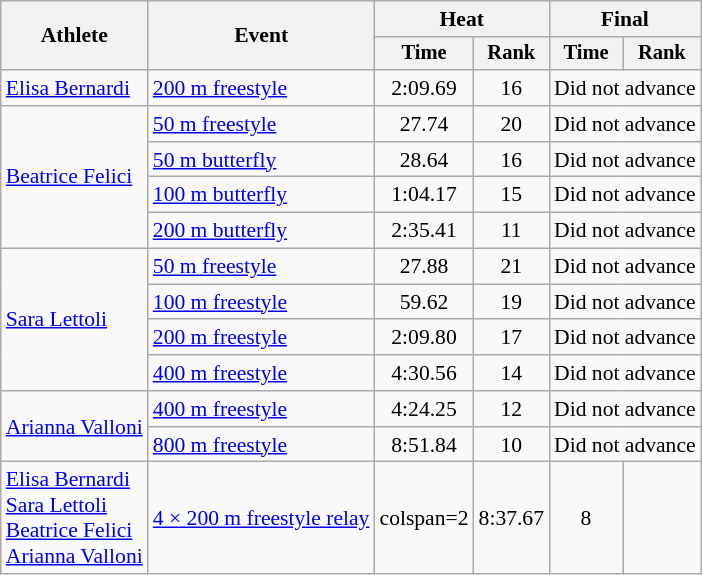<table class="wikitable" style="font-size:90%">
<tr>
<th rowspan="2">Athlete</th>
<th rowspan="2">Event</th>
<th colspan="2">Heat</th>
<th colspan="2">Final</th>
</tr>
<tr style="font-size:95%">
<th>Time</th>
<th>Rank</th>
<th>Time</th>
<th>Rank</th>
</tr>
<tr align="center">
<td align="left"><a href='#'>Elisa Bernardi</a></td>
<td align="left"><a href='#'>200 m freestyle</a></td>
<td>2:09.69</td>
<td>16</td>
<td colspan="2">Did not advance</td>
</tr>
<tr align="center">
<td rowspan="4" align="left"><a href='#'>Beatrice Felici</a></td>
<td align="left"><a href='#'>50 m freestyle</a></td>
<td>27.74</td>
<td>20</td>
<td colspan="2">Did not advance</td>
</tr>
<tr align="center">
<td align="left"><a href='#'>50 m butterfly</a></td>
<td>28.64</td>
<td>16</td>
<td colspan="2">Did not advance</td>
</tr>
<tr align="center">
<td align="left"><a href='#'>100 m butterfly</a></td>
<td>1:04.17</td>
<td>15</td>
<td colspan="2">Did not advance</td>
</tr>
<tr align="center">
<td align="left"><a href='#'>200 m butterfly</a></td>
<td>2:35.41</td>
<td>11</td>
<td colspan="2">Did not advance</td>
</tr>
<tr align="center">
<td rowspan="4" align="left"><a href='#'>Sara Lettoli</a></td>
<td align="left"><a href='#'>50 m freestyle</a></td>
<td>27.88</td>
<td>21</td>
<td colspan="2">Did not advance</td>
</tr>
<tr align="center">
<td align="left"><a href='#'>100 m freestyle</a></td>
<td>59.62</td>
<td>19</td>
<td colspan="2">Did not advance</td>
</tr>
<tr align="center">
<td align="left"><a href='#'>200 m freestyle</a></td>
<td>2:09.80</td>
<td>17</td>
<td colspan="2">Did not advance</td>
</tr>
<tr align="center">
<td align="left"><a href='#'>400 m freestyle</a></td>
<td>4:30.56</td>
<td>14</td>
<td colspan="2">Did not advance</td>
</tr>
<tr align="center">
<td rowspan="2"><a href='#'>Arianna Valloni</a></td>
<td align="left"><a href='#'>400 m freestyle</a></td>
<td>4:24.25</td>
<td>12</td>
<td colspan="2">Did not advance</td>
</tr>
<tr align="center">
<td align="left"><a href='#'>800 m freestyle</a></td>
<td>8:51.84</td>
<td>10</td>
<td colspan="2">Did not advance</td>
</tr>
<tr align="center">
<td align="left"><a href='#'>Elisa Bernardi</a><br><a href='#'>Sara Lettoli</a><br><a href='#'>Beatrice Felici</a><br><a href='#'>Arianna Valloni</a></td>
<td align="left"><a href='#'>4 × 200 m freestyle relay</a></td>
<td>colspan=2 </td>
<td>8:37.67</td>
<td>8</td>
</tr>
</table>
